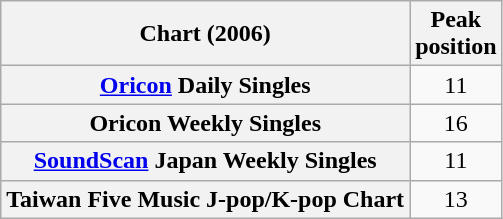<table class="wikitable sortable plainrowheaders">
<tr>
<th scope="col">Chart (2006)</th>
<th scope="col">Peak<br>position</th>
</tr>
<tr>
<th scope="row"><a href='#'>Oricon</a> Daily Singles</th>
<td align="center">11</td>
</tr>
<tr>
<th scope="row">Oricon Weekly Singles</th>
<td align="center">16</td>
</tr>
<tr>
<th scope="row"><a href='#'>SoundScan</a> Japan Weekly Singles</th>
<td align="center">11</td>
</tr>
<tr>
<th scope="row" align="left">Taiwan Five Music J-pop/K-pop Chart</th>
<td align="center">13</td>
</tr>
</table>
